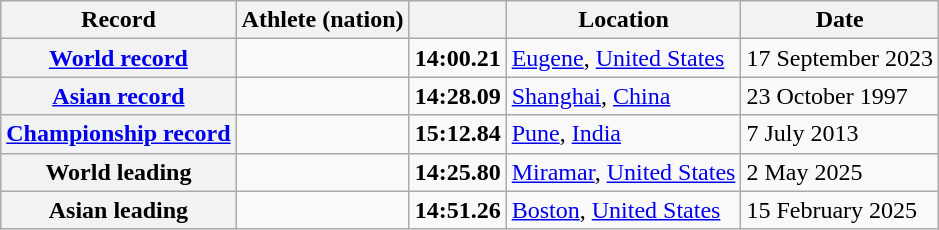<table class="wikitable">
<tr>
<th scope="col">Record</th>
<th scope="col">Athlete (nation)</th>
<th scope="col"></th>
<th scope="col">Location</th>
<th scope="col">Date</th>
</tr>
<tr>
<th scope="row"><a href='#'>World record</a></th>
<td></td>
<td align="center"><strong>14:00.21</strong></td>
<td><a href='#'>Eugene</a>, <a href='#'>United States</a></td>
<td>17 September 2023</td>
</tr>
<tr>
<th scope="row"><a href='#'>Asian record</a></th>
<td></td>
<td align="center"><strong>14:28.09</strong></td>
<td><a href='#'>Shanghai</a>, <a href='#'>China</a></td>
<td>23 October 1997</td>
</tr>
<tr>
<th><a href='#'>Championship record</a></th>
<td></td>
<td align="center"><strong>15:12.84</strong></td>
<td><a href='#'>Pune</a>, <a href='#'>India</a></td>
<td>7 July 2013</td>
</tr>
<tr>
<th scope="row">World leading</th>
<td></td>
<td align="center"><strong>14:25.80</strong></td>
<td><a href='#'>Miramar</a>, <a href='#'>United States</a></td>
<td>2 May 2025</td>
</tr>
<tr>
<th scope="row">Asian leading</th>
<td></td>
<td align="center"><strong>14:51.26</strong></td>
<td><a href='#'>Boston</a>, <a href='#'>United States</a></td>
<td>15 February 2025</td>
</tr>
</table>
